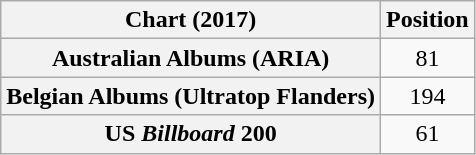<table class="wikitable sortable plainrowheaders" style="text-align:center">
<tr>
<th scope="col">Chart (2017)</th>
<th scope="col">Position</th>
</tr>
<tr>
<th scope="row">Australian Albums (ARIA)</th>
<td>81</td>
</tr>
<tr>
<th scope="row">Belgian Albums (Ultratop Flanders)</th>
<td>194</td>
</tr>
<tr>
<th scope="row">US <em>Billboard</em> 200</th>
<td>61</td>
</tr>
</table>
